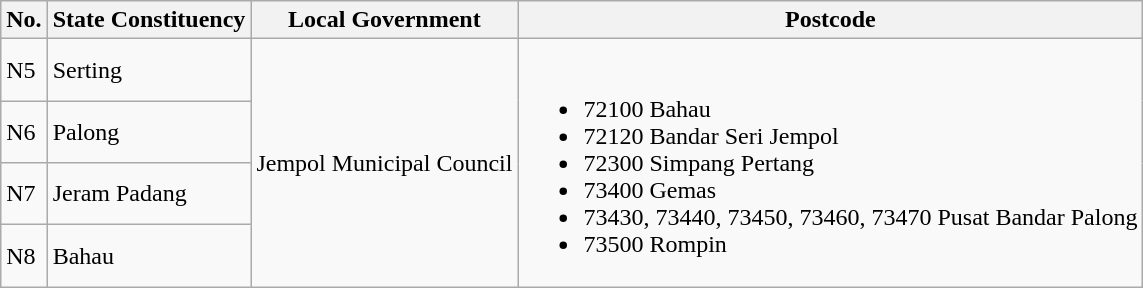<table class="wikitable">
<tr>
<th>No.</th>
<th>State Constituency</th>
<th>Local Government</th>
<th>Postcode</th>
</tr>
<tr>
<td>N5</td>
<td>Serting</td>
<td rowspan="4">Jempol Municipal Council</td>
<td rowspan="4"><br><ul><li>72100 Bahau</li><li>72120 Bandar Seri Jempol</li><li>72300 Simpang Pertang</li><li>73400 Gemas</li><li>73430, 73440, 73450, 73460, 73470 Pusat Bandar Palong</li><li>73500 Rompin</li></ul></td>
</tr>
<tr>
<td>N6</td>
<td>Palong</td>
</tr>
<tr>
<td>N7</td>
<td>Jeram Padang</td>
</tr>
<tr>
<td>N8</td>
<td>Bahau</td>
</tr>
</table>
